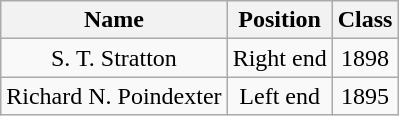<table class="wikitable" style="text-align:center">
<tr>
<th>Name</th>
<th>Position</th>
<th>Class</th>
</tr>
<tr>
<td>S. T. Stratton</td>
<td>Right end</td>
<td>1898</td>
</tr>
<tr>
<td>Richard N. Poindexter</td>
<td>Left end</td>
<td>1895</td>
</tr>
</table>
